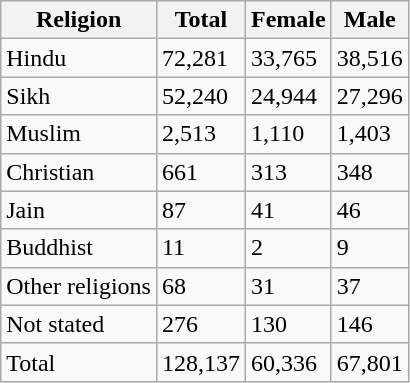<table class="wikitable sortable">
<tr>
<th>Religion</th>
<th>Total</th>
<th>Female</th>
<th>Male</th>
</tr>
<tr>
<td>Hindu</td>
<td>72,281</td>
<td>33,765</td>
<td>38,516</td>
</tr>
<tr>
<td>Sikh</td>
<td>52,240</td>
<td>24,944</td>
<td>27,296</td>
</tr>
<tr>
<td>Muslim</td>
<td>2,513</td>
<td>1,110</td>
<td>1,403</td>
</tr>
<tr>
<td>Christian</td>
<td>661</td>
<td>313</td>
<td>348</td>
</tr>
<tr>
<td>Jain</td>
<td>87</td>
<td>41</td>
<td>46</td>
</tr>
<tr>
<td>Buddhist</td>
<td>11</td>
<td>2</td>
<td>9</td>
</tr>
<tr>
<td>Other religions</td>
<td>68</td>
<td>31</td>
<td>37</td>
</tr>
<tr>
<td>Not stated</td>
<td>276</td>
<td>130</td>
<td>146</td>
</tr>
<tr>
<td>Total</td>
<td>128,137</td>
<td>60,336</td>
<td>67,801</td>
</tr>
</table>
